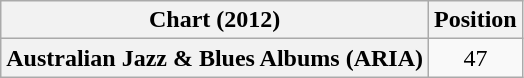<table class="wikitable plainrowheaders" style="text-align:center">
<tr>
<th scope="col">Chart (2012)</th>
<th scope="col">Position</th>
</tr>
<tr>
<th scope="row">Australian Jazz & Blues Albums (ARIA)</th>
<td>47</td>
</tr>
</table>
